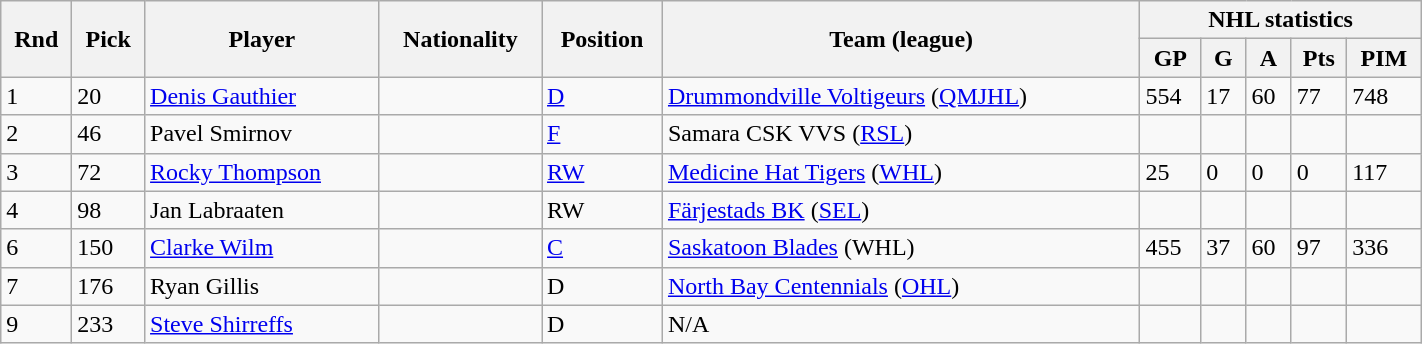<table class="wikitable"  width="75%">
<tr>
<th rowspan="2">Rnd</th>
<th rowspan="2">Pick</th>
<th rowspan="2">Player</th>
<th rowspan="2">Nationality</th>
<th rowspan="2">Position</th>
<th rowspan="2">Team (league)</th>
<th colspan="5">NHL statistics</th>
</tr>
<tr>
<th>GP</th>
<th>G</th>
<th>A</th>
<th>Pts</th>
<th>PIM</th>
</tr>
<tr>
<td>1</td>
<td>20</td>
<td><a href='#'>Denis Gauthier</a></td>
<td></td>
<td><a href='#'>D</a></td>
<td><a href='#'>Drummondville Voltigeurs</a> (<a href='#'>QMJHL</a>)</td>
<td>554</td>
<td>17</td>
<td>60</td>
<td>77</td>
<td>748</td>
</tr>
<tr>
<td>2</td>
<td>46</td>
<td>Pavel Smirnov</td>
<td></td>
<td><a href='#'>F</a></td>
<td>Samara CSK VVS (<a href='#'>RSL</a>)</td>
<td></td>
<td></td>
<td></td>
<td></td>
<td></td>
</tr>
<tr>
<td>3</td>
<td>72</td>
<td><a href='#'>Rocky Thompson</a></td>
<td></td>
<td><a href='#'>RW</a></td>
<td><a href='#'>Medicine Hat Tigers</a> (<a href='#'>WHL</a>)</td>
<td>25</td>
<td>0</td>
<td>0</td>
<td>0</td>
<td>117</td>
</tr>
<tr>
<td>4</td>
<td>98</td>
<td>Jan Labraaten</td>
<td></td>
<td>RW</td>
<td><a href='#'>Färjestads BK</a> (<a href='#'>SEL</a>)</td>
<td></td>
<td></td>
<td></td>
<td></td>
<td></td>
</tr>
<tr>
<td>6</td>
<td>150</td>
<td><a href='#'>Clarke Wilm</a></td>
<td></td>
<td><a href='#'>C</a></td>
<td><a href='#'>Saskatoon Blades</a> (WHL)</td>
<td>455</td>
<td>37</td>
<td>60</td>
<td>97</td>
<td>336</td>
</tr>
<tr>
<td>7</td>
<td>176</td>
<td>Ryan Gillis</td>
<td></td>
<td>D</td>
<td><a href='#'>North Bay Centennials</a> (<a href='#'>OHL</a>)</td>
<td></td>
<td></td>
<td></td>
<td></td>
<td></td>
</tr>
<tr>
<td>9</td>
<td>233</td>
<td><a href='#'>Steve Shirreffs</a></td>
<td></td>
<td>D</td>
<td>N/A</td>
<td></td>
<td></td>
<td></td>
<td></td>
<td></td>
</tr>
</table>
